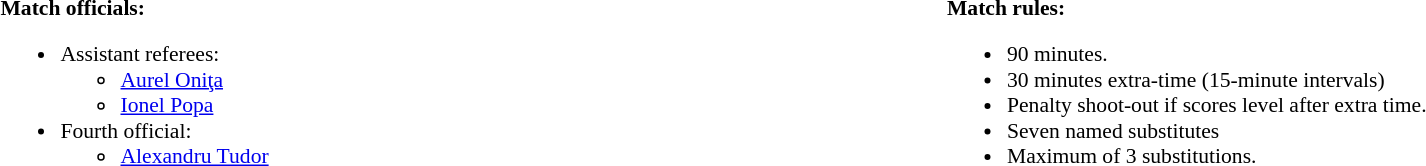<table width=100% style="font-size: 90%">
<tr>
<td width=50% valign=top><br><strong>Match officials:</strong><ul><li>Assistant referees:<ul><li> <a href='#'>Aurel Oniţa</a></li><li> <a href='#'>Ionel Popa</a></li></ul></li><li>Fourth official:<ul><li> <a href='#'>Alexandru Tudor</a></li></ul></li></ul></td>
<td width=50% valign=top><br><strong>Match rules:</strong><ul><li>90 minutes.</li><li>30 minutes extra-time (15-minute intervals)</li><li>Penalty shoot-out if scores level after extra time.</li><li>Seven named substitutes</li><li>Maximum of 3 substitutions.</li></ul></td>
</tr>
</table>
